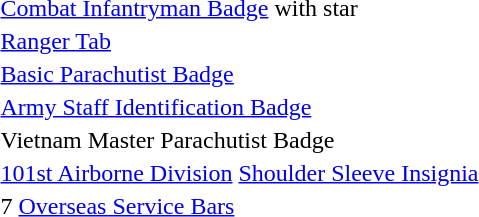<table>
<tr>
<td> <a href='#'>Combat Infantryman Badge</a> with star</td>
</tr>
<tr>
<td> <a href='#'>Ranger Tab</a></td>
</tr>
<tr>
<td> <a href='#'>Basic Parachutist Badge</a></td>
</tr>
<tr>
<td> <a href='#'>Army Staff Identification Badge</a></td>
</tr>
<tr>
<td> Vietnam Master Parachutist Badge</td>
</tr>
<tr>
<td> <a href='#'>101st Airborne Division</a> <a href='#'>Shoulder Sleeve Insignia</a></td>
</tr>
<tr>
<td> 7 <a href='#'>Overseas Service Bars</a></td>
</tr>
</table>
